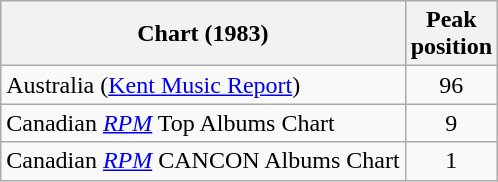<table class="wikitable">
<tr>
<th>Chart (1983)</th>
<th>Peak<br>position</th>
</tr>
<tr>
<td>Australia (<a href='#'>Kent Music Report</a>)</td>
<td style="text-align:center;">96</td>
</tr>
<tr>
<td>Canadian <em><a href='#'>RPM</a></em> Top Albums Chart</td>
<td align="center">9</td>
</tr>
<tr>
<td>Canadian <em><a href='#'>RPM</a></em> CANCON Albums Chart</td>
<td align="center">1</td>
</tr>
</table>
